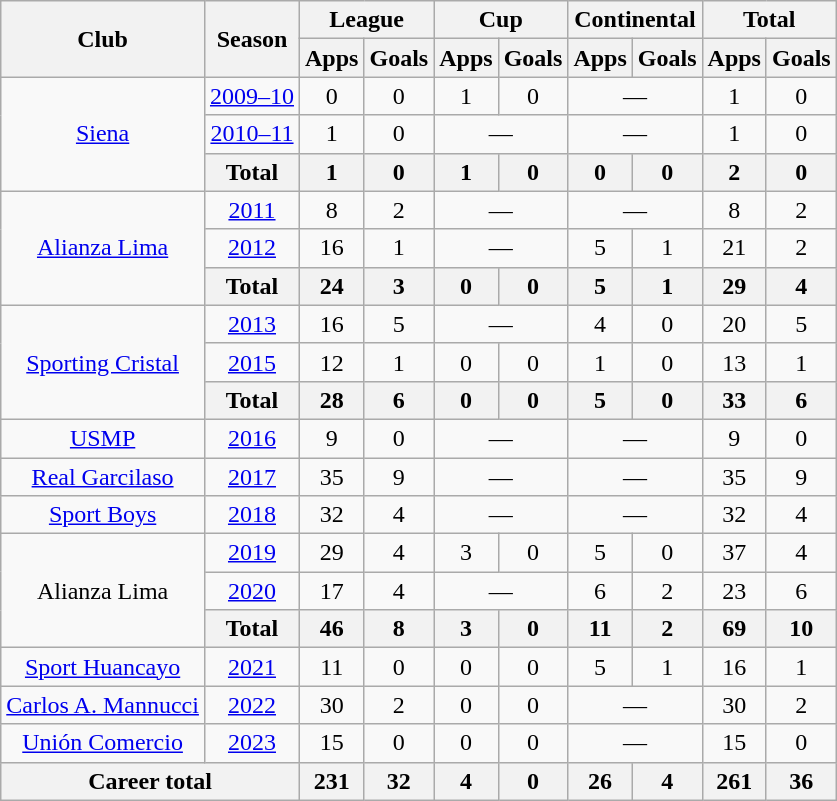<table class="wikitable" style="text-align:center">
<tr>
<th rowspan="2">Club</th>
<th rowspan="2">Season</th>
<th colspan="2">League</th>
<th colspan="2">Cup</th>
<th colspan="2">Continental</th>
<th colspan="2">Total</th>
</tr>
<tr>
<th>Apps</th>
<th>Goals</th>
<th>Apps</th>
<th>Goals</th>
<th>Apps</th>
<th>Goals</th>
<th>Apps</th>
<th>Goals</th>
</tr>
<tr>
<td rowspan="3"><a href='#'>Siena</a></td>
<td><a href='#'>2009–10</a></td>
<td>0</td>
<td>0</td>
<td>1</td>
<td>0</td>
<td colspan="2">—</td>
<td>1</td>
<td>0</td>
</tr>
<tr>
<td><a href='#'>2010–11</a></td>
<td>1</td>
<td>0</td>
<td colspan="2">—</td>
<td colspan="2">—</td>
<td>1</td>
<td>0</td>
</tr>
<tr>
<th>Total</th>
<th>1</th>
<th>0</th>
<th>1</th>
<th>0</th>
<th>0</th>
<th>0</th>
<th>2</th>
<th>0</th>
</tr>
<tr>
<td rowspan="3"><a href='#'>Alianza Lima</a></td>
<td><a href='#'>2011</a></td>
<td>8</td>
<td>2</td>
<td colspan="2">—</td>
<td colspan="2">—</td>
<td>8</td>
<td>2</td>
</tr>
<tr>
<td><a href='#'>2012</a></td>
<td>16</td>
<td>1</td>
<td colspan="2">—</td>
<td>5</td>
<td>1</td>
<td>21</td>
<td>2</td>
</tr>
<tr>
<th>Total</th>
<th>24</th>
<th>3</th>
<th>0</th>
<th>0</th>
<th>5</th>
<th>1</th>
<th>29</th>
<th>4</th>
</tr>
<tr>
<td rowspan="3"><a href='#'>Sporting Cristal</a></td>
<td><a href='#'>2013</a></td>
<td>16</td>
<td>5</td>
<td colspan="2">—</td>
<td>4</td>
<td>0</td>
<td>20</td>
<td>5</td>
</tr>
<tr>
<td><a href='#'>2015</a></td>
<td>12</td>
<td>1</td>
<td>0</td>
<td>0</td>
<td>1</td>
<td>0</td>
<td>13</td>
<td>1</td>
</tr>
<tr>
<th>Total</th>
<th>28</th>
<th>6</th>
<th>0</th>
<th>0</th>
<th>5</th>
<th>0</th>
<th>33</th>
<th>6</th>
</tr>
<tr>
<td><a href='#'>USMP</a></td>
<td><a href='#'>2016</a></td>
<td>9</td>
<td>0</td>
<td colspan="2">—</td>
<td colspan="2">—</td>
<td>9</td>
<td>0</td>
</tr>
<tr>
<td><a href='#'>Real Garcilaso</a></td>
<td><a href='#'>2017</a></td>
<td>35</td>
<td>9</td>
<td colspan="2">—</td>
<td colspan="2">—</td>
<td>35</td>
<td>9</td>
</tr>
<tr>
<td><a href='#'>Sport Boys</a></td>
<td><a href='#'>2018</a></td>
<td>32</td>
<td>4</td>
<td colspan="2">—</td>
<td colspan="2">—</td>
<td>32</td>
<td>4</td>
</tr>
<tr>
<td rowspan="3">Alianza Lima</td>
<td><a href='#'>2019</a></td>
<td>29</td>
<td>4</td>
<td>3</td>
<td>0</td>
<td>5</td>
<td>0</td>
<td>37</td>
<td>4</td>
</tr>
<tr>
<td><a href='#'>2020</a></td>
<td>17</td>
<td>4</td>
<td colspan="2">—</td>
<td>6</td>
<td>2</td>
<td>23</td>
<td>6</td>
</tr>
<tr>
<th>Total</th>
<th>46</th>
<th>8</th>
<th>3</th>
<th>0</th>
<th>11</th>
<th>2</th>
<th>69</th>
<th>10</th>
</tr>
<tr>
<td><a href='#'>Sport Huancayo</a></td>
<td><a href='#'>2021</a></td>
<td>11</td>
<td>0</td>
<td>0</td>
<td>0</td>
<td>5</td>
<td>1</td>
<td>16</td>
<td>1</td>
</tr>
<tr>
<td><a href='#'>Carlos A. Mannucci</a></td>
<td><a href='#'>2022</a></td>
<td>30</td>
<td>2</td>
<td>0</td>
<td>0</td>
<td colspan="2">—</td>
<td>30</td>
<td>2</td>
</tr>
<tr>
<td><a href='#'>Unión Comercio</a></td>
<td><a href='#'>2023</a></td>
<td>15</td>
<td>0</td>
<td>0</td>
<td>0</td>
<td colspan="2">—</td>
<td>15</td>
<td>0</td>
</tr>
<tr>
<th colspan="2">Career total</th>
<th>231</th>
<th>32</th>
<th>4</th>
<th>0</th>
<th>26</th>
<th>4</th>
<th>261</th>
<th>36</th>
</tr>
</table>
